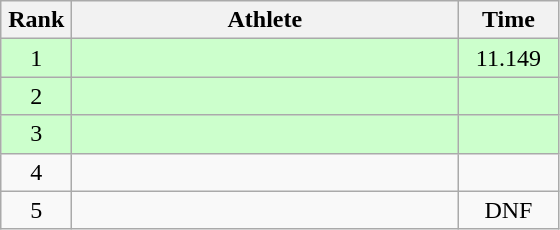<table class=wikitable style="text-align:center">
<tr>
<th width=40>Rank</th>
<th width=250>Athlete</th>
<th width=60>Time</th>
</tr>
<tr bgcolor="ccffcc">
<td>1</td>
<td align=left></td>
<td>11.149</td>
</tr>
<tr bgcolor="ccffcc">
<td>2</td>
<td align=left></td>
<td></td>
</tr>
<tr bgcolor="ccffcc">
<td>3</td>
<td align=left></td>
<td></td>
</tr>
<tr>
<td>4</td>
<td align=left></td>
<td></td>
</tr>
<tr>
<td>5</td>
<td align=left></td>
<td>DNF</td>
</tr>
</table>
